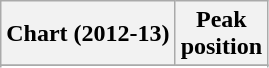<table class="wikitable sortable plainrowheaders">
<tr>
<th>Chart (2012-13)</th>
<th>Peak<br>position</th>
</tr>
<tr>
</tr>
<tr>
</tr>
<tr>
</tr>
<tr>
</tr>
<tr>
</tr>
<tr>
</tr>
<tr>
</tr>
<tr>
</tr>
<tr>
</tr>
<tr>
</tr>
</table>
